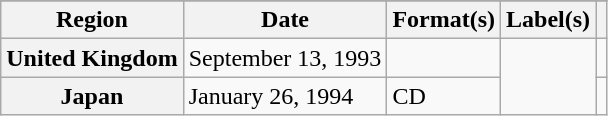<table class="wikitable plainrowheaders">
<tr>
</tr>
<tr>
<th scope="col">Region</th>
<th scope="col">Date</th>
<th scope="col">Format(s)</th>
<th scope="col">Label(s)</th>
<th scope="col"></th>
</tr>
<tr>
<th scope="row">United Kingdom</th>
<td>September 13, 1993</td>
<td></td>
<td rowspan="2"></td>
<td></td>
</tr>
<tr>
<th scope="row">Japan</th>
<td>January 26, 1994</td>
<td>CD</td>
<td></td>
</tr>
</table>
